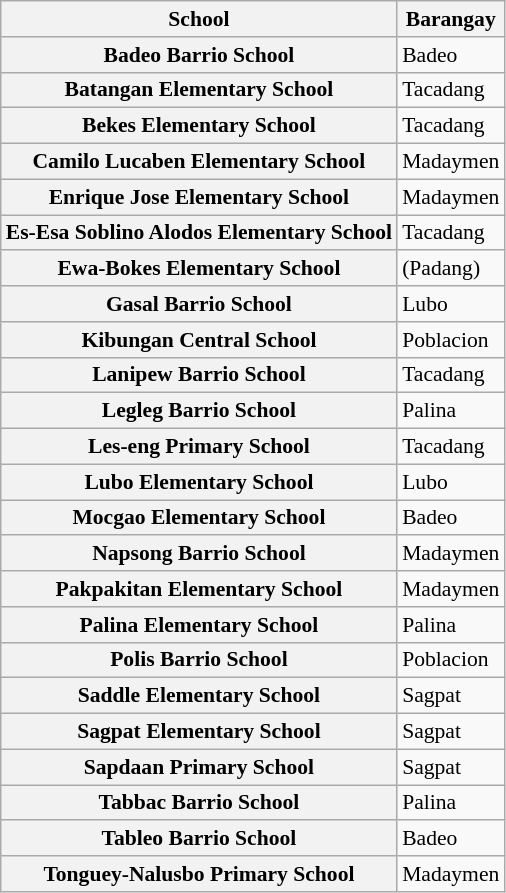<table class="wikitable collapsible sortable collapsed plainrowheaders" style="font-size:90%;">
<tr>
<th scope="col">School</th>
<th scope="col">Barangay</th>
</tr>
<tr>
<th scope="row">Badeo Barrio School</th>
<td>Badeo</td>
</tr>
<tr>
<th scope="row">Batangan Elementary School</th>
<td>Tacadang</td>
</tr>
<tr>
<th scope="row">Bekes Elementary School</th>
<td>Tacadang</td>
</tr>
<tr>
<th scope="row">Camilo Lucaben Elementary School</th>
<td>Madaymen</td>
</tr>
<tr>
<th scope="row">Enrique Jose Elementary School</th>
<td>Madaymen</td>
</tr>
<tr>
<th scope="row">Es-Esa Soblino Alodos Elementary School</th>
<td>Tacadang</td>
</tr>
<tr>
<th scope="row">Ewa-Bokes Elementary School</th>
<td>(Padang)</td>
</tr>
<tr>
<th scope="row">Gasal Barrio School</th>
<td>Lubo</td>
</tr>
<tr>
<th scope="row">Kibungan Central School</th>
<td>Poblacion</td>
</tr>
<tr>
<th scope="row">Lanipew Barrio School</th>
<td>Tacadang</td>
</tr>
<tr>
<th scope="row">Legleg Barrio School</th>
<td>Palina</td>
</tr>
<tr>
<th scope="row">Les-eng Primary School</th>
<td>Tacadang</td>
</tr>
<tr>
<th scope="row">Lubo Elementary School</th>
<td>Lubo</td>
</tr>
<tr>
<th scope="row">Mocgao Elementary School</th>
<td>Badeo</td>
</tr>
<tr>
<th scope="row">Napsong Barrio School</th>
<td>Madaymen</td>
</tr>
<tr>
<th scope="row">Pakpakitan Elementary School</th>
<td>Madaymen</td>
</tr>
<tr>
<th scope="row">Palina Elementary School</th>
<td>Palina</td>
</tr>
<tr>
<th scope="row">Polis Barrio School</th>
<td>Poblacion</td>
</tr>
<tr>
<th scope="row">Saddle Elementary School</th>
<td>Sagpat</td>
</tr>
<tr>
<th scope="row">Sagpat Elementary School</th>
<td>Sagpat</td>
</tr>
<tr>
<th scope="row">Sapdaan Primary School</th>
<td>Sagpat</td>
</tr>
<tr>
<th scope="row">Tabbac Barrio School</th>
<td>Palina</td>
</tr>
<tr>
<th scope="row">Tableo Barrio School</th>
<td>Badeo</td>
</tr>
<tr>
<th scope="row">Tonguey-Nalusbo Primary School</th>
<td>Madaymen</td>
</tr>
</table>
